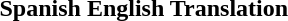<table>
<tr>
<th>Spanish</th>
<th>English Translation</th>
</tr>
<tr>
<td style="white-space:nowrap;"></td>
<td></td>
</tr>
</table>
